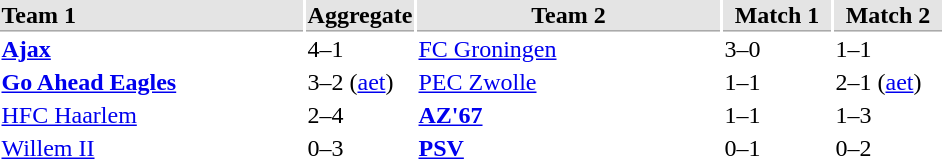<table>
<tr bgcolor="#E4E4E4">
<th style="border-bottom:1px solid #AAAAAA" width="200" align="left">Team 1</th>
<th style="border-bottom:1px solid #AAAAAA" width="70" align="center">Aggregate</th>
<th style="border-bottom:1px solid #AAAAAA" width="200">Team 2</th>
<th style="border-bottom:1px solid #AAAAAA" width="70" align="center">Match 1</th>
<th style="border-bottom:1px solid #AAAAAA" width="70" align="center">Match 2</th>
</tr>
<tr>
<td><strong><a href='#'>Ajax</a></strong></td>
<td>4–1</td>
<td><a href='#'>FC Groningen</a></td>
<td>3–0</td>
<td>1–1</td>
</tr>
<tr>
<td><strong><a href='#'>Go Ahead Eagles</a></strong></td>
<td>3–2 (<a href='#'>aet</a>)</td>
<td><a href='#'>PEC Zwolle</a></td>
<td>1–1</td>
<td>2–1 (<a href='#'>aet</a>)</td>
</tr>
<tr>
<td><a href='#'>HFC Haarlem</a></td>
<td>2–4</td>
<td><strong><a href='#'>AZ'67</a></strong></td>
<td>1–1</td>
<td>1–3</td>
</tr>
<tr>
<td><a href='#'>Willem II</a></td>
<td>0–3</td>
<td><strong><a href='#'>PSV</a></strong></td>
<td>0–1</td>
<td>0–2</td>
</tr>
</table>
